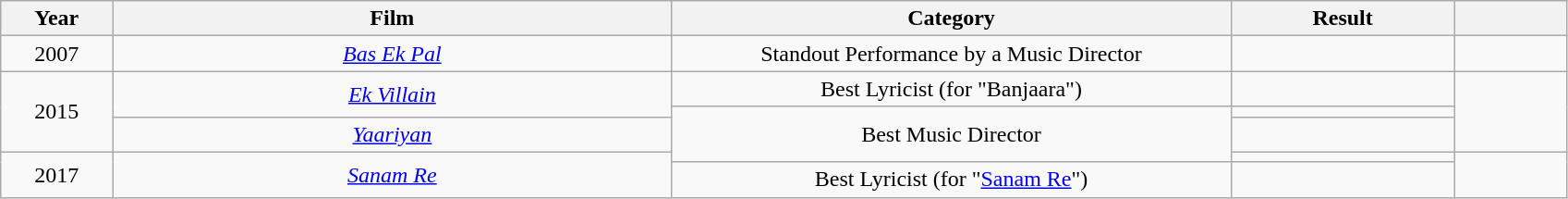<table class="wikitable sortable">
<tr>
<th style="width:5%;">Year</th>
<th style="width:25%;">Film</th>
<th style="width:25%;">Category</th>
<th style="width:10%;">Result</th>
<th style="width:5%;"></th>
</tr>
<tr>
<td style="text-align:center;">2007</td>
<td style="text-align:center;"><em><a href='#'>Bas Ek Pal</a></em></td>
<td style="text-align:center;">Standout Performance by a Music Director</td>
<td></td>
<td></td>
</tr>
<tr>
<td style="text-align:center;" rowspan="3">2015</td>
<td style="text-align:center;" rowspan="2"><em><a href='#'>Ek Villain</a></em></td>
<td style="text-align:center;">Best Lyricist (for "Banjaara")</td>
<td></td>
<td rowspan="3"></td>
</tr>
<tr>
<td style="text-align:center;" rowspan="3">Best Music Director</td>
<td></td>
</tr>
<tr>
<td style="text-align:center;"><em><a href='#'>Yaariyan</a></em></td>
<td></td>
</tr>
<tr>
<td style="text-align:center;" rowspan="2">2017</td>
<td style="text-align:center;" rowspan="2"><em><a href='#'>Sanam Re</a></em></td>
<td></td>
<td rowspan="2"></td>
</tr>
<tr>
<td style="text-align:center;">Best Lyricist (for "<a href='#'>Sanam Re</a>")</td>
<td></td>
</tr>
</table>
